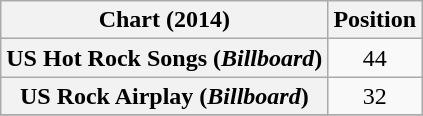<table class="wikitable plainrowheaders sortable">
<tr>
<th>Chart (2014)</th>
<th>Position</th>
</tr>
<tr>
<th scope="row">US Hot Rock Songs (<em>Billboard</em>)</th>
<td style="text-align:center;">44</td>
</tr>
<tr>
<th scope="row">US Rock Airplay (<em>Billboard</em>)</th>
<td style="text-align:center;">32</td>
</tr>
<tr>
</tr>
</table>
